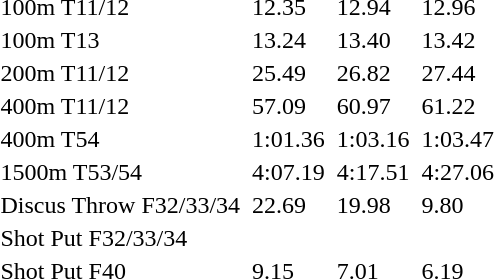<table>
<tr>
<td>100m T11/12</td>
<td></td>
<td>12.35</td>
<td></td>
<td>12.94</td>
<td></td>
<td>12.96</td>
</tr>
<tr>
<td>100m T13</td>
<td></td>
<td>13.24</td>
<td></td>
<td>13.40</td>
<td></td>
<td>13.42</td>
</tr>
<tr>
<td>200m T11/12</td>
<td></td>
<td>25.49</td>
<td></td>
<td>26.82</td>
<td></td>
<td>27.44</td>
</tr>
<tr>
<td>400m T11/12</td>
<td></td>
<td>57.09</td>
<td></td>
<td>60.97</td>
<td></td>
<td>61.22</td>
</tr>
<tr>
<td>400m T54</td>
<td></td>
<td>1:01.36</td>
<td></td>
<td>1:03.16</td>
<td></td>
<td>1:03.47</td>
</tr>
<tr>
<td>1500m T53/54</td>
<td></td>
<td>4:07.19</td>
<td></td>
<td>4:17.51</td>
<td></td>
<td>4:27.06</td>
</tr>
<tr>
<td>Discus Throw F32/33/34</td>
<td></td>
<td>22.69</td>
<td></td>
<td>19.98</td>
<td></td>
<td>9.80</td>
</tr>
<tr>
<td>Shot Put F32/33/34</td>
<td></td>
<td></td>
<td></td>
<td></td>
<td></td>
<td></td>
</tr>
<tr>
<td>Shot Put F40</td>
<td></td>
<td>9.15</td>
<td></td>
<td>7.01</td>
<td></td>
<td>6.19</td>
</tr>
</table>
